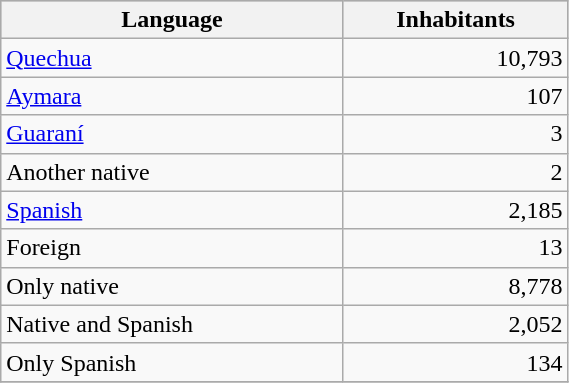<table class="wikitable" border="1" style="width:30%;" border="1">
<tr bgcolor=silver>
<th><strong>Language</strong></th>
<th><strong>Inhabitants</strong></th>
</tr>
<tr>
<td><a href='#'>Quechua</a></td>
<td align="right">10,793</td>
</tr>
<tr>
<td><a href='#'>Aymara</a></td>
<td align="right">107</td>
</tr>
<tr>
<td><a href='#'>Guaraní</a></td>
<td align="right">3</td>
</tr>
<tr>
<td>Another native</td>
<td align="right">2</td>
</tr>
<tr>
<td><a href='#'>Spanish</a></td>
<td align="right">2,185</td>
</tr>
<tr>
<td>Foreign</td>
<td align="right">13</td>
</tr>
<tr>
<td>Only native</td>
<td align="right">8,778</td>
</tr>
<tr>
<td>Native and Spanish</td>
<td align="right">2,052</td>
</tr>
<tr>
<td>Only Spanish</td>
<td align="right">134</td>
</tr>
<tr>
</tr>
</table>
